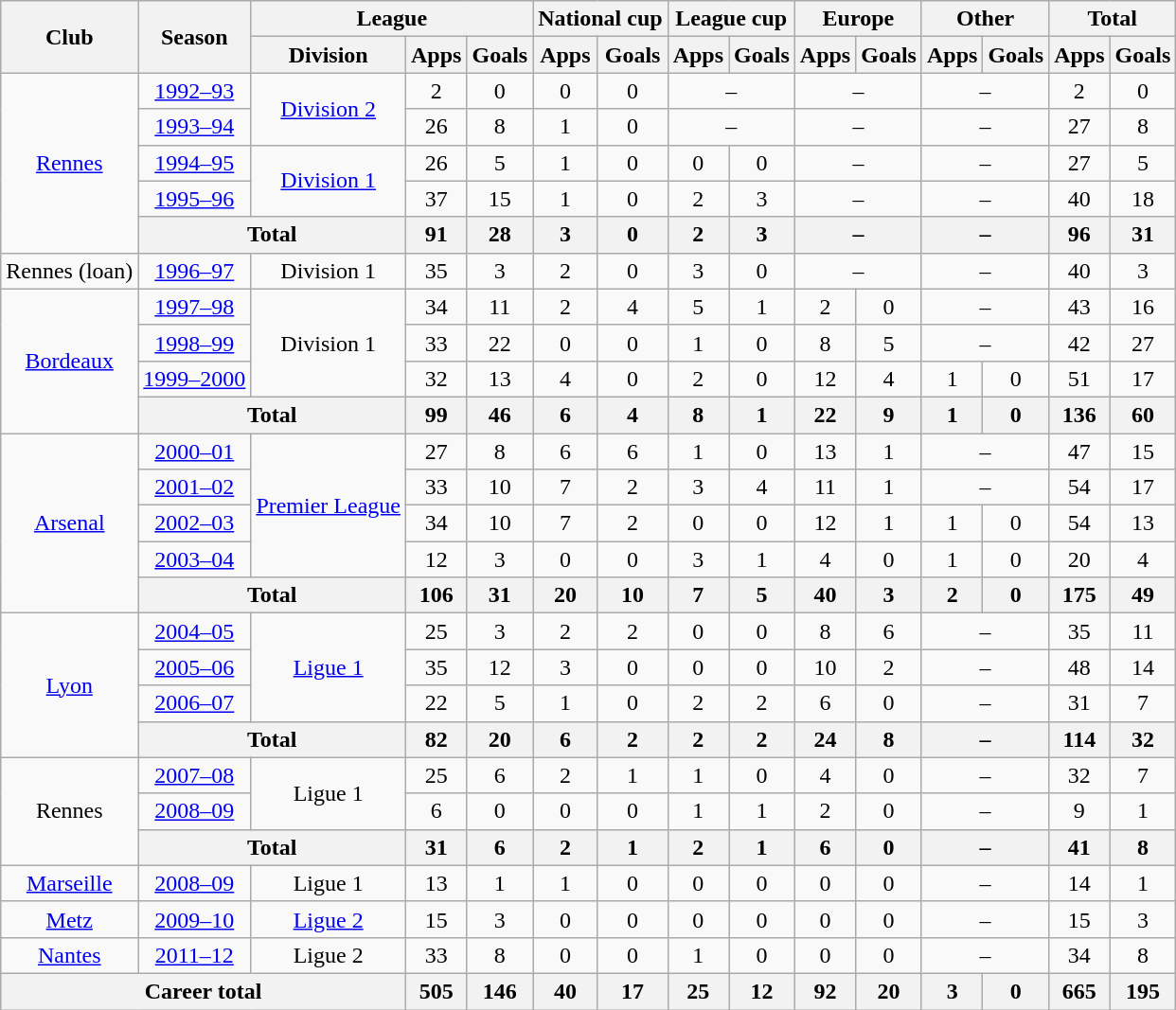<table class="wikitable" style="text-align:center">
<tr>
<th rowspan="2">Club</th>
<th rowspan="2">Season</th>
<th colspan="3">League</th>
<th colspan="2">National cup</th>
<th colspan="2">League cup</th>
<th colspan="2">Europe</th>
<th colspan="2">Other</th>
<th colspan="2">Total</th>
</tr>
<tr>
<th>Division</th>
<th>Apps</th>
<th>Goals</th>
<th>Apps</th>
<th>Goals</th>
<th>Apps</th>
<th>Goals</th>
<th>Apps</th>
<th>Goals</th>
<th>Apps</th>
<th>Goals</th>
<th>Apps</th>
<th>Goals</th>
</tr>
<tr>
<td rowspan="5"><a href='#'>Rennes</a></td>
<td><a href='#'>1992–93</a></td>
<td rowspan="2"><a href='#'>Division 2</a></td>
<td>2</td>
<td>0</td>
<td>0</td>
<td>0</td>
<td colspan="2">–</td>
<td colspan="2">–</td>
<td colspan="2">–</td>
<td>2</td>
<td>0</td>
</tr>
<tr>
<td><a href='#'>1993–94</a></td>
<td>26</td>
<td>8</td>
<td>1</td>
<td>0</td>
<td colspan="2">–</td>
<td colspan="2">–</td>
<td colspan="2">–</td>
<td>27</td>
<td>8</td>
</tr>
<tr>
<td><a href='#'>1994–95</a></td>
<td rowspan="2"><a href='#'>Division 1</a></td>
<td>26</td>
<td>5</td>
<td>1</td>
<td>0</td>
<td>0</td>
<td>0</td>
<td colspan="2">–</td>
<td colspan="2">–</td>
<td>27</td>
<td>5</td>
</tr>
<tr>
<td><a href='#'>1995–96</a></td>
<td>37</td>
<td>15</td>
<td>1</td>
<td>0</td>
<td>2</td>
<td>3</td>
<td colspan="2">–</td>
<td colspan="2">–</td>
<td>40</td>
<td>18</td>
</tr>
<tr>
<th colspan="2">Total</th>
<th>91</th>
<th>28</th>
<th>3</th>
<th>0</th>
<th>2</th>
<th>3</th>
<th colspan="2">–</th>
<th colspan="2">–</th>
<th>96</th>
<th>31</th>
</tr>
<tr>
<td>Rennes (loan)</td>
<td><a href='#'>1996–97</a></td>
<td>Division 1</td>
<td>35</td>
<td>3</td>
<td>2</td>
<td>0</td>
<td>3</td>
<td>0</td>
<td colspan="2">–</td>
<td colspan="2">–</td>
<td>40</td>
<td>3</td>
</tr>
<tr>
<td rowspan="4"><a href='#'>Bordeaux</a></td>
<td><a href='#'>1997–98</a></td>
<td rowspan="3">Division 1</td>
<td>34</td>
<td>11</td>
<td>2</td>
<td>4</td>
<td>5</td>
<td>1</td>
<td>2</td>
<td>0</td>
<td colspan="2">–</td>
<td>43</td>
<td>16</td>
</tr>
<tr>
<td><a href='#'>1998–99</a></td>
<td>33</td>
<td>22</td>
<td>0</td>
<td>0</td>
<td>1</td>
<td>0</td>
<td>8</td>
<td>5</td>
<td colspan="2">–</td>
<td>42</td>
<td>27</td>
</tr>
<tr>
<td><a href='#'>1999–2000</a></td>
<td>32</td>
<td>13</td>
<td>4</td>
<td>0</td>
<td>2</td>
<td>0</td>
<td>12</td>
<td>4</td>
<td>1</td>
<td>0</td>
<td>51</td>
<td>17</td>
</tr>
<tr>
<th colspan="2">Total</th>
<th>99</th>
<th>46</th>
<th>6</th>
<th>4</th>
<th>8</th>
<th>1</th>
<th>22</th>
<th>9</th>
<th>1</th>
<th>0</th>
<th>136</th>
<th>60</th>
</tr>
<tr>
<td rowspan="5"><a href='#'>Arsenal</a></td>
<td><a href='#'>2000–01</a></td>
<td rowspan="4"><a href='#'>Premier League</a></td>
<td>27</td>
<td>8</td>
<td>6</td>
<td>6</td>
<td>1</td>
<td>0</td>
<td>13</td>
<td>1</td>
<td colspan="2">–</td>
<td>47</td>
<td>15</td>
</tr>
<tr>
<td><a href='#'>2001–02</a></td>
<td>33</td>
<td>10</td>
<td>7</td>
<td>2</td>
<td>3</td>
<td>4</td>
<td>11</td>
<td>1</td>
<td colspan="2">–</td>
<td>54</td>
<td>17</td>
</tr>
<tr>
<td><a href='#'>2002–03</a></td>
<td>34</td>
<td>10</td>
<td>7</td>
<td>2</td>
<td>0</td>
<td>0</td>
<td>12</td>
<td>1</td>
<td>1</td>
<td>0</td>
<td>54</td>
<td>13</td>
</tr>
<tr>
<td><a href='#'>2003–04</a></td>
<td>12</td>
<td>3</td>
<td>0</td>
<td>0</td>
<td>3</td>
<td>1</td>
<td>4</td>
<td>0</td>
<td>1</td>
<td>0</td>
<td>20</td>
<td>4</td>
</tr>
<tr>
<th colspan="2">Total</th>
<th>106</th>
<th>31</th>
<th>20</th>
<th>10</th>
<th>7</th>
<th>5</th>
<th>40</th>
<th>3</th>
<th>2</th>
<th>0</th>
<th>175</th>
<th>49</th>
</tr>
<tr>
<td rowspan="4"><a href='#'>Lyon</a></td>
<td><a href='#'>2004–05</a></td>
<td rowspan="3"><a href='#'>Ligue 1</a></td>
<td>25</td>
<td>3</td>
<td>2</td>
<td>2</td>
<td>0</td>
<td>0</td>
<td>8</td>
<td>6</td>
<td colspan="2">–</td>
<td>35</td>
<td>11</td>
</tr>
<tr>
<td><a href='#'>2005–06</a></td>
<td>35</td>
<td>12</td>
<td>3</td>
<td>0</td>
<td>0</td>
<td>0</td>
<td>10</td>
<td>2</td>
<td colspan="2">–</td>
<td>48</td>
<td>14</td>
</tr>
<tr>
<td><a href='#'>2006–07</a></td>
<td>22</td>
<td>5</td>
<td>1</td>
<td>0</td>
<td>2</td>
<td>2</td>
<td>6</td>
<td>0</td>
<td colspan="2">–</td>
<td>31</td>
<td>7</td>
</tr>
<tr>
<th colspan="2">Total</th>
<th>82</th>
<th>20</th>
<th>6</th>
<th>2</th>
<th>2</th>
<th>2</th>
<th>24</th>
<th>8</th>
<th colspan="2">–</th>
<th>114</th>
<th>32</th>
</tr>
<tr>
<td rowspan="3">Rennes</td>
<td><a href='#'>2007–08</a></td>
<td rowspan="2">Ligue 1</td>
<td>25</td>
<td>6</td>
<td>2</td>
<td>1</td>
<td>1</td>
<td>0</td>
<td>4</td>
<td>0</td>
<td colspan="2">–</td>
<td>32</td>
<td>7</td>
</tr>
<tr>
<td><a href='#'>2008–09</a></td>
<td>6</td>
<td>0</td>
<td>0</td>
<td>0</td>
<td>1</td>
<td>1</td>
<td>2</td>
<td>0</td>
<td colspan="2">–</td>
<td>9</td>
<td>1</td>
</tr>
<tr>
<th colspan="2">Total</th>
<th>31</th>
<th>6</th>
<th>2</th>
<th>1</th>
<th>2</th>
<th>1</th>
<th>6</th>
<th>0</th>
<th colspan="2">–</th>
<th>41</th>
<th>8</th>
</tr>
<tr>
<td><a href='#'>Marseille</a></td>
<td><a href='#'>2008–09</a></td>
<td>Ligue 1</td>
<td>13</td>
<td>1</td>
<td>1</td>
<td>0</td>
<td>0</td>
<td>0</td>
<td>0</td>
<td>0</td>
<td colspan="2">–</td>
<td>14</td>
<td>1</td>
</tr>
<tr>
<td><a href='#'>Metz</a></td>
<td><a href='#'>2009–10</a></td>
<td><a href='#'>Ligue 2</a></td>
<td>15</td>
<td>3</td>
<td>0</td>
<td>0</td>
<td>0</td>
<td>0</td>
<td>0</td>
<td>0</td>
<td colspan="2">–</td>
<td>15</td>
<td>3</td>
</tr>
<tr>
<td><a href='#'>Nantes</a></td>
<td><a href='#'>2011–12</a></td>
<td>Ligue 2</td>
<td>33</td>
<td>8</td>
<td>0</td>
<td>0</td>
<td>1</td>
<td>0</td>
<td>0</td>
<td>0</td>
<td colspan="2">–</td>
<td>34</td>
<td>8</td>
</tr>
<tr>
<th colspan="3">Career total</th>
<th>505</th>
<th>146</th>
<th>40</th>
<th>17</th>
<th>25</th>
<th>12</th>
<th>92</th>
<th>20</th>
<th>3</th>
<th>0</th>
<th>665</th>
<th>195</th>
</tr>
</table>
